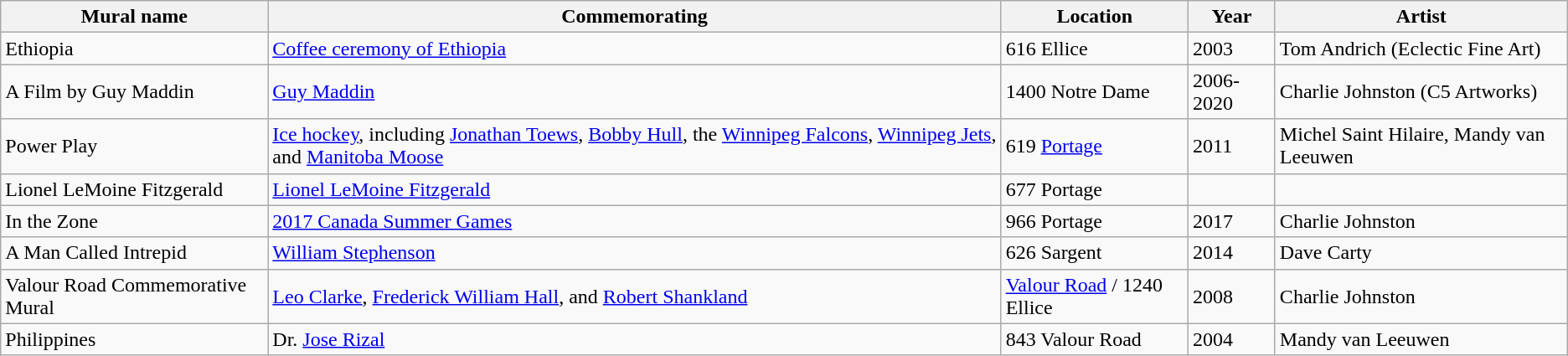<table class="wikitable">
<tr>
<th>Mural name</th>
<th>Commemorating</th>
<th>Location</th>
<th>Year</th>
<th>Artist</th>
</tr>
<tr>
<td>Ethiopia</td>
<td><a href='#'>Coffee ceremony of Ethiopia</a></td>
<td>616 Ellice</td>
<td>2003</td>
<td>Tom Andrich (Eclectic Fine Art)</td>
</tr>
<tr>
<td>A Film by Guy Maddin</td>
<td><a href='#'>Guy Maddin</a></td>
<td>1400 Notre Dame</td>
<td>2006-2020</td>
<td>Charlie Johnston (C5 Artworks)</td>
</tr>
<tr>
<td>Power Play</td>
<td><a href='#'>Ice hockey</a>, including <a href='#'>Jonathan Toews</a>, <a href='#'>Bobby Hull</a>, the <a href='#'>Winnipeg Falcons</a>, <a href='#'>Winnipeg Jets</a>, and <a href='#'>Manitoba Moose</a></td>
<td>619 <a href='#'>Portage</a></td>
<td>2011</td>
<td>Michel Saint Hilaire, Mandy van Leeuwen</td>
</tr>
<tr>
<td>Lionel LeMoine Fitzgerald</td>
<td><a href='#'>Lionel LeMoine Fitzgerald</a></td>
<td>677 Portage</td>
<td></td>
<td></td>
</tr>
<tr>
<td>In the Zone</td>
<td><a href='#'>2017 Canada Summer Games</a></td>
<td>966 Portage</td>
<td>2017</td>
<td>Charlie Johnston</td>
</tr>
<tr>
<td>A Man Called Intrepid</td>
<td><a href='#'>William Stephenson</a></td>
<td>626 Sargent</td>
<td>2014</td>
<td>Dave Carty</td>
</tr>
<tr>
<td>Valour Road Commemorative Mural</td>
<td> <a href='#'>Leo Clarke</a>,  <a href='#'>Frederick William Hall</a>, and  <a href='#'>Robert Shankland</a></td>
<td><a href='#'>Valour Road</a> / 1240 Ellice</td>
<td>2008</td>
<td>Charlie Johnston</td>
</tr>
<tr>
<td>Philippines</td>
<td>Dr. <a href='#'>Jose Rizal</a></td>
<td>843 Valour Road</td>
<td>2004</td>
<td>Mandy van Leeuwen</td>
</tr>
</table>
